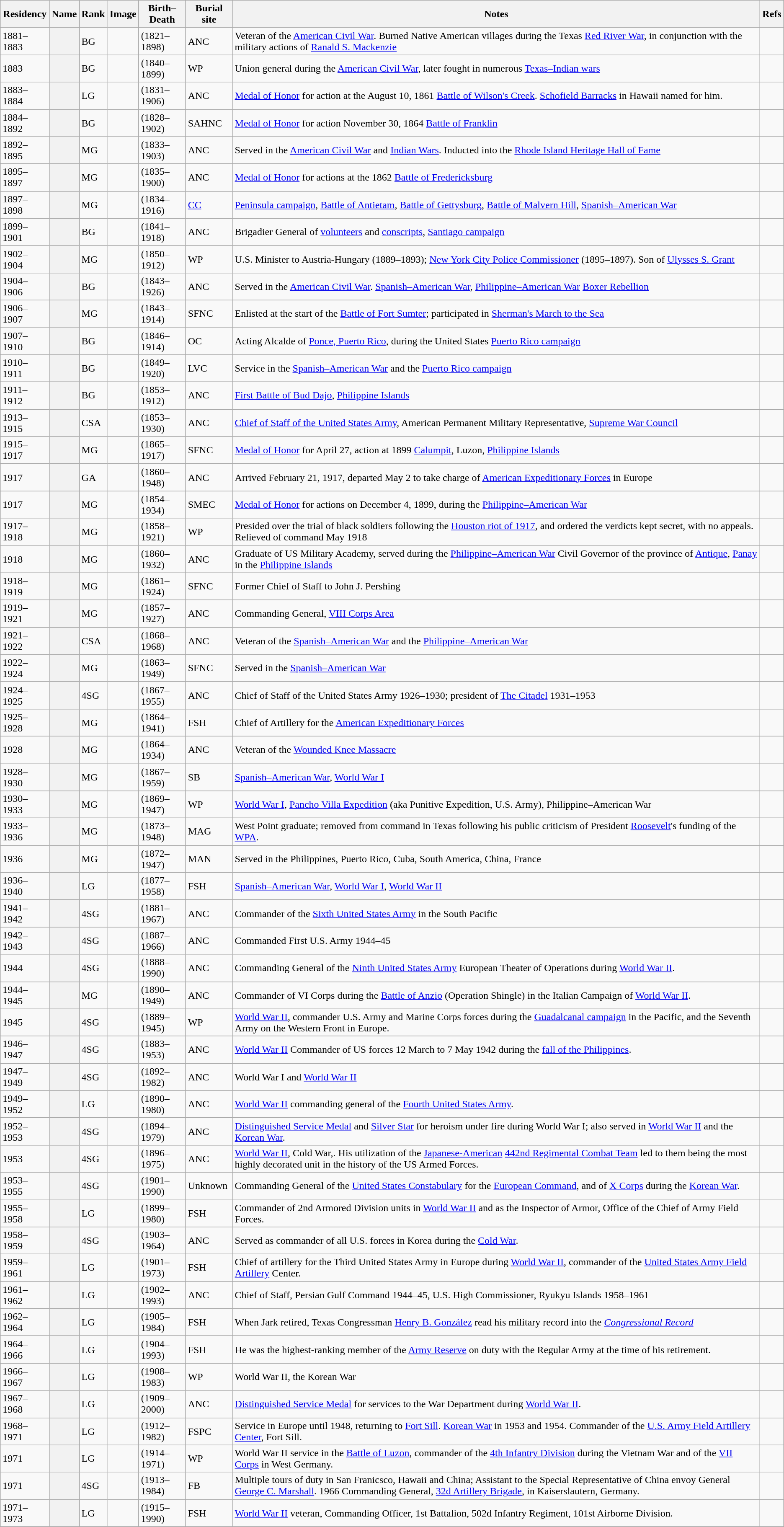<table class="wikitable sortable plainrowheaders">
<tr>
<th scope="col" width =>Residency</th>
<th scope="col" width =>Name</th>
<th scope="col" width =>Rank</th>
<th scope="col" class="unsortable">Image</th>
<th scope="col" width =>Birth–Death</th>
<th scope="col" width =>Burial site</th>
<th scope="col" class="unsortable" width =>Notes</th>
<th scope="col" class="unsortable">Refs</th>
</tr>
<tr>
<td>1881–1883</td>
<th scope="row"></th>
<td>BG</td>
<td></td>
<td>(1821–1898)</td>
<td>ANC</td>
<td>Veteran of the <a href='#'>American Civil War</a>. Burned Native American villages during the Texas <a href='#'>Red River War</a>, in conjunction with the military actions of <a href='#'>Ranald S. Mackenzie</a></td>
<td align="center"></td>
</tr>
<tr>
<td>1883</td>
<th scope="row"></th>
<td>BG</td>
<td></td>
<td>(1840–1899)</td>
<td>WP</td>
<td>Union general during the <a href='#'>American Civil War</a>, later fought in numerous <a href='#'>Texas–Indian wars</a></td>
<td align="center"></td>
</tr>
<tr>
<td>1883–1884</td>
<th scope="row"></th>
<td>LG</td>
<td></td>
<td>(1831–1906)</td>
<td>ANC</td>
<td><a href='#'>Medal of Honor</a> for action at the August 10, 1861 <a href='#'>Battle of Wilson's Creek</a>. <a href='#'>Schofield Barracks</a> in Hawaii named for him.</td>
<td align="center"></td>
</tr>
<tr>
<td>1884–1892</td>
<th scope="row"></th>
<td>BG</td>
<td></td>
<td>(1828–1902)</td>
<td>SAHNC</td>
<td><a href='#'>Medal of Honor</a> for action November 30, 1864 <a href='#'>Battle of Franklin</a></td>
<td align="center"></td>
</tr>
<tr>
<td>1892–1895</td>
<th scope="row"></th>
<td>MG</td>
<td></td>
<td>(1833–1903)</td>
<td>ANC</td>
<td>Served in the <a href='#'>American Civil War</a> and <a href='#'>Indian Wars</a>. Inducted into the <a href='#'>Rhode Island Heritage Hall of Fame</a></td>
<td align="center"></td>
</tr>
<tr>
<td>1895–1897</td>
<th scope="row"></th>
<td>MG</td>
<td></td>
<td>(1835–1900)</td>
<td>ANC</td>
<td><a href='#'>Medal of Honor</a> for actions at the 1862 <a href='#'>Battle of Fredericksburg</a></td>
<td align="center"></td>
</tr>
<tr>
<td>1897–1898</td>
<th scope="row"></th>
<td>MG</td>
<td></td>
<td>(1834–1916)</td>
<td><a href='#'>CC</a></td>
<td><a href='#'>Peninsula campaign</a>, <a href='#'>Battle of Antietam</a>, <a href='#'>Battle of Gettysburg</a>, <a href='#'>Battle of Malvern Hill</a>, <a href='#'>Spanish–American War</a></td>
<td align="center"></td>
</tr>
<tr>
<td>1899–1901</td>
<th scope="row"></th>
<td>BG</td>
<td></td>
<td>(1841–1918)</td>
<td>ANC</td>
<td>Brigadier General of <a href='#'>volunteers</a> and <a href='#'>conscripts</a>, <a href='#'>Santiago campaign</a></td>
<td align="center"></td>
</tr>
<tr>
<td>1902–1904</td>
<th scope="row"></th>
<td>MG</td>
<td></td>
<td>(1850–1912)</td>
<td>WP</td>
<td>U.S. Minister to Austria-Hungary (1889–1893); <a href='#'>New York City Police Commissioner</a> (1895–1897). Son of <a href='#'>Ulysses S. Grant</a></td>
<td align="center"></td>
</tr>
<tr>
<td>1904–1906</td>
<th scope="row"></th>
<td>BG</td>
<td></td>
<td>(1843–1926)</td>
<td>ANC</td>
<td>Served in the <a href='#'>American Civil War</a>. <a href='#'>Spanish–American War</a>, <a href='#'>Philippine–American War</a> <a href='#'>Boxer Rebellion</a></td>
<td align="center"></td>
</tr>
<tr>
<td>1906–1907</td>
<th scope="row"></th>
<td>MG</td>
<td></td>
<td>(1843–1914)</td>
<td>SFNC</td>
<td>Enlisted at the start of the <a href='#'>Battle of Fort Sumter</a>; participated in <a href='#'>Sherman's March to the Sea</a></td>
<td align="center"></td>
</tr>
<tr>
<td>1907–1910</td>
<th scope="row"></th>
<td>BG</td>
<td></td>
<td>(1846–1914)</td>
<td>OC</td>
<td>Acting Alcalde of <a href='#'>Ponce, Puerto Rico</a>, during the United States <a href='#'>Puerto Rico campaign</a></td>
<td align="center"></td>
</tr>
<tr>
<td>1910–1911</td>
<th scope="row"></th>
<td>BG</td>
<td></td>
<td>(1849–1920)</td>
<td>LVC</td>
<td>Service in the <a href='#'>Spanish–American War</a> and the <a href='#'>Puerto Rico campaign</a></td>
<td align="center"></td>
</tr>
<tr>
<td>1911–1912</td>
<th scope="row"></th>
<td>BG</td>
<td></td>
<td>(1853–1912)</td>
<td>ANC</td>
<td><a href='#'>First Battle of Bud Dajo</a>, <a href='#'>Philippine Islands</a></td>
<td align="center"></td>
</tr>
<tr>
<td>1913–1915</td>
<th scope="row"></th>
<td>CSA</td>
<td></td>
<td>(1853–1930)</td>
<td>ANC</td>
<td><a href='#'>Chief of Staff of the United States Army</a>, American Permanent Military Representative, <a href='#'>Supreme War Council</a></td>
<td align="center"></td>
</tr>
<tr>
<td>1915–1917</td>
<th scope="row"></th>
<td>MG</td>
<td></td>
<td>(1865–1917)</td>
<td>SFNC</td>
<td><a href='#'>Medal of Honor</a> for April 27, action at 1899 <a href='#'>Calumpit</a>, Luzon, <a href='#'>Philippine Islands</a></td>
<td align="center"></td>
</tr>
<tr>
<td>1917</td>
<th scope="row"></th>
<td>GA</td>
<td></td>
<td>(1860–1948)</td>
<td>ANC</td>
<td>Arrived February 21, 1917, departed May 2 to take charge of <a href='#'>American Expeditionary Forces</a> in Europe</td>
<td align="center"></td>
</tr>
<tr>
<td>1917</td>
<th scope="row"></th>
<td>MG</td>
<td></td>
<td>(1854–1934)</td>
<td>SMEC</td>
<td><a href='#'>Medal of Honor</a> for actions on December 4, 1899, during the <a href='#'>Philippine–American War</a></td>
<td align="center"></td>
</tr>
<tr>
<td>1917–1918</td>
<th scope="row"></th>
<td>MG</td>
<td></td>
<td>(1858–1921)</td>
<td>WP</td>
<td>Presided over the trial of black soldiers following the <a href='#'>Houston riot of 1917</a>, and ordered the verdicts kept secret, with no appeals. Relieved of command May 1918</td>
<td align="center"></td>
</tr>
<tr>
<td>1918</td>
<th scope="row"></th>
<td>MG</td>
<td></td>
<td>(1860–1932)</td>
<td>ANC</td>
<td>Graduate of US Military Academy, served during the <a href='#'>Philippine–American War</a> Civil Governor of the province of <a href='#'>Antique</a>, <a href='#'>Panay</a> in the <a href='#'>Philippine Islands</a></td>
<td align="center"></td>
</tr>
<tr>
<td>1918–1919</td>
<th scope="row"></th>
<td>MG</td>
<td></td>
<td>(1861–1924)</td>
<td>SFNC</td>
<td>Former Chief of Staff to John J. Pershing</td>
<td align="center"></td>
</tr>
<tr>
<td>1919–1921</td>
<th scope="row"></th>
<td>MG</td>
<td></td>
<td>(1857–1927)</td>
<td>ANC</td>
<td>Commanding General, <a href='#'>VIII Corps Area</a></td>
<td align="center"></td>
</tr>
<tr>
<td>1921–1922</td>
<th scope="row"></th>
<td>CSA</td>
<td></td>
<td>(1868–1968)</td>
<td>ANC</td>
<td>Veteran of the <a href='#'>Spanish–American War</a> and the <a href='#'>Philippine–American War</a></td>
<td align="center"></td>
</tr>
<tr>
<td>1922–1924</td>
<th scope="row"></th>
<td>MG</td>
<td></td>
<td>(1863–1949)</td>
<td>SFNC</td>
<td>Served in the <a href='#'>Spanish–American War</a></td>
<td align="center"></td>
</tr>
<tr>
<td>1924–1925</td>
<th scope="row"></th>
<td>4SG</td>
<td></td>
<td>(1867–1955)</td>
<td>ANC</td>
<td>Chief of Staff of the United States Army 1926–1930; president of <a href='#'>The Citadel</a> 1931–1953</td>
<td align="center"></td>
</tr>
<tr>
<td>1925–1928</td>
<th scope="row"></th>
<td>MG</td>
<td></td>
<td>(1864–1941)</td>
<td>FSH</td>
<td>Chief of Artillery for the <a href='#'>American Expeditionary Forces</a></td>
<td align="center"></td>
</tr>
<tr>
<td>1928</td>
<th scope="row"></th>
<td>MG</td>
<td></td>
<td>(1864–1934)</td>
<td>ANC</td>
<td>Veteran of the <a href='#'>Wounded Knee Massacre</a></td>
<td align="center"></td>
</tr>
<tr>
<td>1928–1930</td>
<th scope="row"></th>
<td>MG</td>
<td></td>
<td>(1867–1959)</td>
<td>SB</td>
<td><a href='#'>Spanish–American War</a>, <a href='#'>World War I</a></td>
<td align="center"></td>
</tr>
<tr>
<td>1930–1933</td>
<th scope="row"></th>
<td>MG</td>
<td></td>
<td>(1869–1947)</td>
<td>WP</td>
<td><a href='#'>World War I</a>, <a href='#'>Pancho Villa Expedition</a> (aka Punitive Expedition, U.S. Army), Philippine–American War</td>
<td align="center"></td>
</tr>
<tr>
<td>1933–1936</td>
<th scope="row"></th>
<td>MG</td>
<td></td>
<td>(1873–1948)</td>
<td>MAG</td>
<td>West Point graduate; removed from command in Texas following his public criticism of President <a href='#'>Roosevelt</a>'s funding of the <a href='#'>WPA</a>.</td>
<td align="center"></td>
</tr>
<tr>
<td>1936</td>
<th scope="row"></th>
<td>MG</td>
<td></td>
<td>(1872–1947)</td>
<td>MAN</td>
<td>Served in the Philippines, Puerto Rico, Cuba, South America, China, France</td>
<td align="center"></td>
</tr>
<tr>
<td>1936–1940</td>
<th scope="row"></th>
<td>LG</td>
<td></td>
<td>(1877–1958)</td>
<td>FSH</td>
<td><a href='#'>Spanish–American War</a>, <a href='#'>World War I</a>, <a href='#'>World War II</a></td>
<td align="center"></td>
</tr>
<tr>
<td>1941–1942</td>
<th scope="row"></th>
<td>4SG</td>
<td></td>
<td>(1881–1967)</td>
<td>ANC</td>
<td>Commander of the <a href='#'>Sixth United States Army</a> in the South Pacific</td>
<td align="center"></td>
</tr>
<tr>
<td>1942–1943</td>
<th scope="row"></th>
<td>4SG</td>
<td></td>
<td>(1887–1966)</td>
<td>ANC</td>
<td>Commanded First U.S. Army 1944–45</td>
<td align="center"></td>
</tr>
<tr>
<td>1944</td>
<th scope="row"></th>
<td>4SG</td>
<td></td>
<td>(1888–1990)</td>
<td>ANC</td>
<td>Commanding General of the <a href='#'>Ninth United States Army</a> European Theater of Operations during <a href='#'>World War II</a>.</td>
<td align="center"></td>
</tr>
<tr>
<td>1944–1945</td>
<th scope="row"></th>
<td>MG</td>
<td></td>
<td>(1890–1949)</td>
<td>ANC</td>
<td>Commander of VI Corps during the <a href='#'>Battle of Anzio</a> (Operation Shingle) in the Italian Campaign of <a href='#'>World War II</a>.</td>
<td align="center"></td>
</tr>
<tr>
<td>1945</td>
<th scope="row"></th>
<td>4SG</td>
<td></td>
<td>(1889–1945)</td>
<td>WP</td>
<td><a href='#'>World War II</a>, commander U.S. Army and Marine Corps forces during the <a href='#'>Guadalcanal campaign</a> in the Pacific, and the Seventh Army on the Western Front in Europe.</td>
<td align="center"></td>
</tr>
<tr>
<td>1946–1947</td>
<th scope="row"></th>
<td>4SG</td>
<td></td>
<td>(1883–1953)</td>
<td>ANC</td>
<td><a href='#'>World War II</a> Commander of US forces 12 March to 7 May 1942 during the <a href='#'>fall of the Philippines</a>.</td>
<td align="center"></td>
</tr>
<tr>
<td>1947–1949</td>
<th scope="row"></th>
<td>4SG</td>
<td></td>
<td>(1892–1982)</td>
<td>ANC</td>
<td>World War I and <a href='#'>World War II</a></td>
<td></td>
</tr>
<tr>
<td>1949–1952</td>
<th scope="row"></th>
<td>LG</td>
<td></td>
<td>(1890–1980)</td>
<td>ANC</td>
<td><a href='#'>World War II</a> commanding general of the <a href='#'>Fourth United States Army</a>.</td>
<td align="center"></td>
</tr>
<tr>
<td>1952–1953</td>
<th scope="row"></th>
<td>4SG</td>
<td></td>
<td>(1894–1979)</td>
<td>ANC</td>
<td><a href='#'>Distinguished Service Medal</a> and <a href='#'>Silver Star</a> for heroism under fire during World War I; also served in <a href='#'>World War II</a> and the <a href='#'>Korean War</a>.</td>
<td align="center"></td>
</tr>
<tr>
<td>1953</td>
<th scope="row"></th>
<td>4SG</td>
<td></td>
<td>(1896–1975)</td>
<td>ANC</td>
<td><a href='#'>World War II</a>, Cold War,. His utilization of the <a href='#'>Japanese-American</a> <a href='#'>442nd Regimental Combat Team</a> led to them being the most highly decorated unit in the history of the US Armed Forces.</td>
<td align="center"></td>
</tr>
<tr>
<td>1953–1955</td>
<th scope="row"></th>
<td>4SG</td>
<td></td>
<td>(1901–1990)</td>
<td>Unknown</td>
<td>Commanding General of the <a href='#'>United States Constabulary</a> for the <a href='#'>European Command</a>, and of <a href='#'>X Corps</a> during the <a href='#'>Korean War</a>.</td>
<td align="center"></td>
</tr>
<tr>
<td>1955–1958</td>
<th scope="row"></th>
<td>LG</td>
<td></td>
<td>(1899–1980)</td>
<td>FSH</td>
<td>Commander of 2nd Armored Division units in <a href='#'>World War II</a> and as the Inspector of Armor, Office of the Chief of Army Field Forces.</td>
<td align="center"></td>
</tr>
<tr>
<td>1958–1959</td>
<th scope="row"></th>
<td>4SG</td>
<td></td>
<td>(1903–1964)</td>
<td>ANC</td>
<td>Served as commander of all U.S. forces in Korea during the <a href='#'>Cold War</a>.</td>
<td align="center"></td>
</tr>
<tr>
<td>1959–1961</td>
<th scope="row"></th>
<td>LG</td>
<td></td>
<td>(1901–1973)</td>
<td>FSH</td>
<td>Chief of artillery for the Third United States Army in Europe during <a href='#'>World War II</a>, commander of the <a href='#'>United States Army Field Artillery</a> Center.</td>
<td align="center"></td>
</tr>
<tr>
<td>1961–1962</td>
<th scope="row"></th>
<td>LG</td>
<td></td>
<td>(1902–1993)</td>
<td>ANC</td>
<td>Chief of Staff, Persian Gulf Command 1944–45, U.S. High Commissioner, Ryukyu Islands 1958–1961</td>
<td align="center"></td>
</tr>
<tr>
<td>1962–1964</td>
<th scope="row"></th>
<td>LG</td>
<td></td>
<td>(1905–1984)</td>
<td>FSH</td>
<td>When Jark retired, Texas Congressman <a href='#'>Henry B. González</a> read his military record into the <em><a href='#'>Congressional Record</a></em></td>
<td></td>
</tr>
<tr>
<td>1964–1966</td>
<th scope="row"></th>
<td>LG</td>
<td></td>
<td>(1904–1993)</td>
<td>FSH</td>
<td>He was the highest-ranking member of the <a href='#'>Army Reserve</a> on duty with the Regular Army at the time of his retirement.</td>
<td align="center"></td>
</tr>
<tr>
<td>1966–1967</td>
<th scope="row"></th>
<td>LG</td>
<td></td>
<td>(1908–1983)</td>
<td>WP</td>
<td>World War II, the Korean War</td>
<td align="center"></td>
</tr>
<tr>
<td>1967–1968</td>
<th scope="row"></th>
<td>LG</td>
<td></td>
<td>(1909–2000)</td>
<td>ANC</td>
<td><a href='#'>Distinguished Service Medal</a> for services to the War Department during <a href='#'>World War II</a>.</td>
<td align="center"></td>
</tr>
<tr>
<td>1968–1971</td>
<th scope="row"></th>
<td>LG</td>
<td></td>
<td>(1912–1982)</td>
<td>FSPC</td>
<td>Service in Europe until 1948, returning to <a href='#'>Fort Sill</a>. <a href='#'>Korean War</a> in 1953 and 1954. Commander of the <a href='#'>U.S. Army Field Artillery Center</a>, Fort Sill.</td>
<td align="center"></td>
</tr>
<tr>
<td>1971</td>
<th scope="row"></th>
<td>LG</td>
<td></td>
<td>(1914–1971)</td>
<td>WP</td>
<td>World War II service in the <a href='#'>Battle of Luzon</a>, commander of the <a href='#'>4th Infantry Division</a> during the Vietnam War and of the <a href='#'>VII Corps</a> in West Germany.</td>
<td align="center"></td>
</tr>
<tr>
<td>1971</td>
<th scope="row"></th>
<td>4SG</td>
<td></td>
<td>(1913–1984)</td>
<td>FB</td>
<td>Multiple tours of duty in San Franicsco, Hawaii and China; Assistant to the Special Representative of China envoy General <a href='#'>George C. Marshall</a>. 1966 Commanding General, <a href='#'>32d Artillery Brigade</a>, in Kaiserslautern, Germany.</td>
<td align="center"></td>
</tr>
<tr>
<td>1971–1973</td>
<th scope="row"></th>
<td>LG</td>
<td></td>
<td>(1915–1990)</td>
<td>FSH</td>
<td><a href='#'>World War II</a> veteran, Commanding Officer, 1st Battalion, 502d Infantry Regiment, 101st Airborne Division.</td>
<td align="center"></td>
</tr>
<tr>
</tr>
</table>
